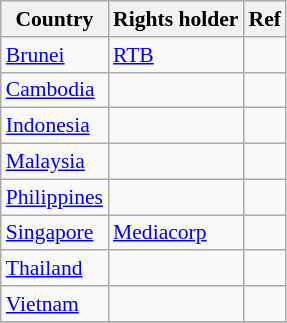<table class="wikitable" style="font-size: 90%">
<tr>
<th>Country</th>
<th>Rights holder</th>
<th>Ref</th>
</tr>
<tr>
<td><a href='#'>Brunei</a></td>
<td><a href='#'>RTB</a></td>
<td></td>
</tr>
<tr>
<td><a href='#'>Cambodia</a></td>
<td></td>
<td></td>
</tr>
<tr>
<td><a href='#'>Indonesia</a></td>
<td></td>
<td></td>
</tr>
<tr>
<td><a href='#'>Malaysia</a></td>
<td></td>
<td></td>
</tr>
<tr>
<td><a href='#'>Philippines</a></td>
<td></td>
<td></td>
</tr>
<tr>
<td><a href='#'>Singapore</a></td>
<td><a href='#'>Mediacorp</a></td>
<td></td>
</tr>
<tr>
<td><a href='#'>Thailand</a></td>
<td></td>
<td></td>
</tr>
<tr>
<td><a href='#'>Vietnam</a></td>
<td></td>
<td></td>
</tr>
<tr>
</tr>
</table>
